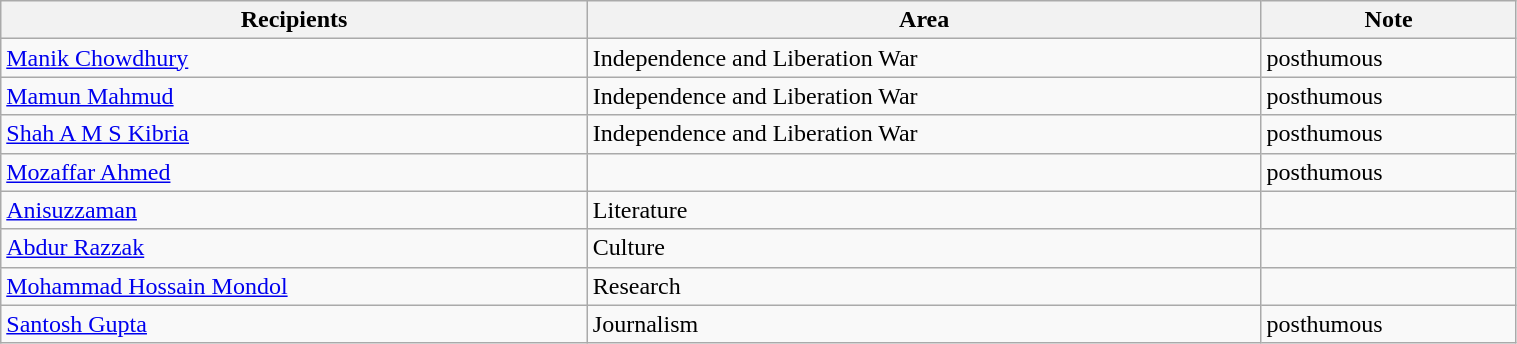<table class="wikitable" style="width:80%;">
<tr>
<th>Recipients</th>
<th>Area</th>
<th>Note</th>
</tr>
<tr>
<td><a href='#'>Manik Chowdhury</a></td>
<td>Independence and Liberation War</td>
<td>posthumous</td>
</tr>
<tr>
<td><a href='#'>Mamun Mahmud</a></td>
<td>Independence and Liberation War</td>
<td>posthumous</td>
</tr>
<tr>
<td><a href='#'>Shah A M S Kibria</a></td>
<td>Independence and Liberation War</td>
<td>posthumous</td>
</tr>
<tr>
<td><a href='#'>Mozaffar Ahmed</a></td>
<td></td>
<td>posthumous</td>
</tr>
<tr>
<td><a href='#'>Anisuzzaman</a></td>
<td>Literature</td>
<td></td>
</tr>
<tr>
<td><a href='#'>Abdur Razzak</a></td>
<td>Culture</td>
<td></td>
</tr>
<tr>
<td><a href='#'>Mohammad Hossain Mondol</a></td>
<td>Research</td>
<td></td>
</tr>
<tr>
<td><a href='#'>Santosh Gupta</a></td>
<td>Journalism</td>
<td>posthumous</td>
</tr>
</table>
